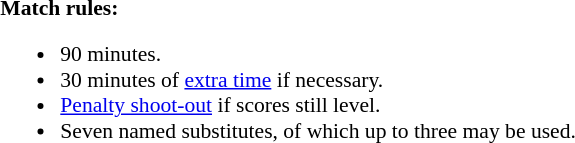<table style="width:100%; font-size:90%">
<tr>
<td><br></td>
<td style="width:60%; vertical-align:top"><br><strong>Match rules:</strong><ul><li>90 minutes.</li><li>30 minutes of <a href='#'>extra time</a> if necessary.</li><li><a href='#'>Penalty shoot-out</a> if scores still level.</li><li>Seven named substitutes, of which up to three may be used.</li></ul></td>
</tr>
</table>
